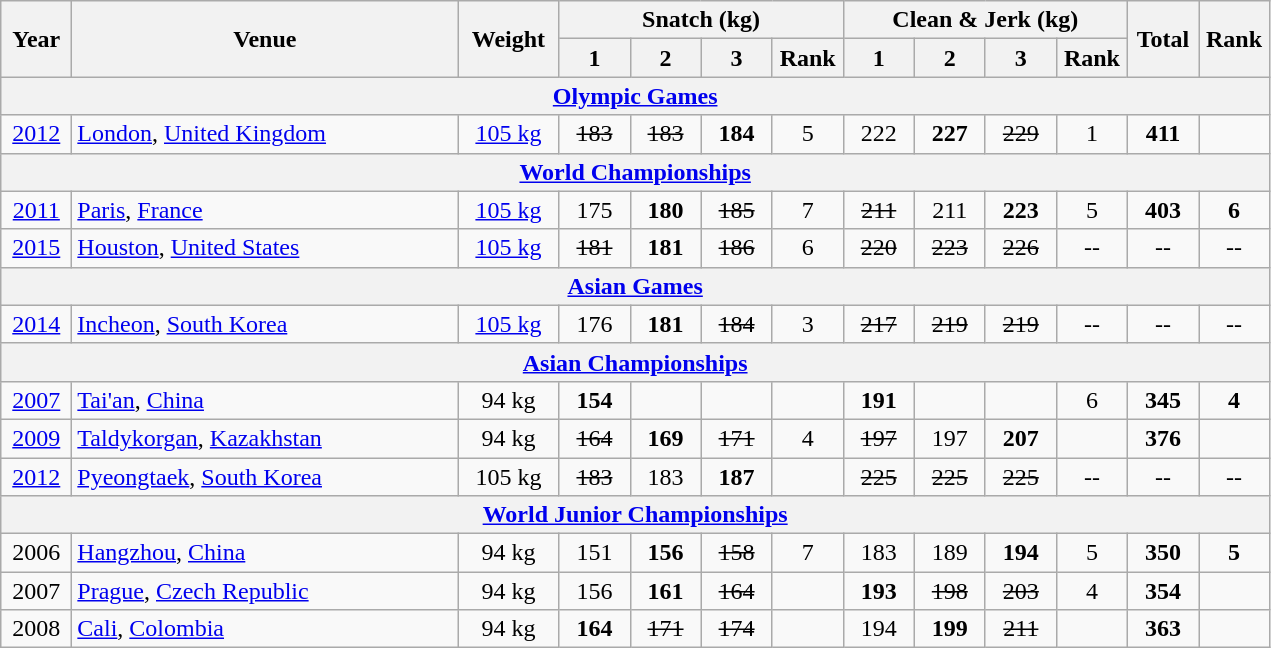<table class = "wikitable" style="text-align:center;">
<tr>
<th rowspan=2 width=40>Year</th>
<th rowspan=2 width=250>Venue</th>
<th rowspan=2 width=60>Weight</th>
<th colspan=4>Snatch (kg)</th>
<th colspan=4>Clean & Jerk (kg)</th>
<th rowspan=2 width=40>Total</th>
<th rowspan=2 width=40>Rank</th>
</tr>
<tr>
<th width=40>1</th>
<th width=40>2</th>
<th width=40>3</th>
<th width=40>Rank</th>
<th width=40>1</th>
<th width=40>2</th>
<th width=40>3</th>
<th width=40>Rank</th>
</tr>
<tr>
<th colspan=13><a href='#'>Olympic Games</a></th>
</tr>
<tr>
<td><a href='#'>2012</a></td>
<td align=left> <a href='#'>London</a>, <a href='#'>United Kingdom</a></td>
<td><a href='#'>105 kg</a></td>
<td><s>183</s></td>
<td><s>183</s></td>
<td><strong>184</strong></td>
<td>5</td>
<td>222</td>
<td><strong>227</strong></td>
<td><s>229</s></td>
<td>1</td>
<td><strong>411</strong></td>
<td><strong></strong></td>
</tr>
<tr>
<th colspan=13><a href='#'>World Championships</a></th>
</tr>
<tr>
<td><a href='#'>2011</a></td>
<td align=left> <a href='#'>Paris</a>, <a href='#'>France</a></td>
<td><a href='#'>105 kg</a></td>
<td>175</td>
<td><strong>180</strong></td>
<td><s>185</s></td>
<td>7</td>
<td><s>211</s></td>
<td>211</td>
<td><strong>223</strong></td>
<td>5</td>
<td><strong>403</strong></td>
<td><strong>6</strong></td>
</tr>
<tr>
<td><a href='#'>2015</a></td>
<td align=left> <a href='#'>Houston</a>, <a href='#'>United States</a></td>
<td><a href='#'>105 kg</a></td>
<td><s>181</s></td>
<td><strong>181</strong></td>
<td><s>186</s></td>
<td>6</td>
<td><s>220</s></td>
<td><s>223</s></td>
<td><s>226</s></td>
<td>--</td>
<td>--</td>
<td>--</td>
</tr>
<tr>
<th colspan=13><a href='#'>Asian Games</a></th>
</tr>
<tr>
<td><a href='#'>2014</a></td>
<td align=left> <a href='#'>Incheon</a>, <a href='#'>South Korea</a></td>
<td><a href='#'>105 kg</a></td>
<td>176</td>
<td><strong>181</strong></td>
<td><s>184</s></td>
<td>3</td>
<td><s>217</s></td>
<td><s>219</s></td>
<td><s>219</s></td>
<td>--</td>
<td>--</td>
<td>--</td>
</tr>
<tr>
<th colspan=13><a href='#'>Asian Championships</a></th>
</tr>
<tr>
<td><a href='#'>2007</a></td>
<td align=left> <a href='#'>Tai'an</a>, <a href='#'>China</a></td>
<td>94 kg</td>
<td><strong>154</strong></td>
<td></td>
<td></td>
<td><strong></strong></td>
<td><strong>191</strong></td>
<td></td>
<td></td>
<td>6</td>
<td><strong>345</strong></td>
<td><strong>4</strong></td>
</tr>
<tr>
<td><a href='#'>2009</a></td>
<td align=left> <a href='#'>Taldykorgan</a>, <a href='#'>Kazakhstan</a></td>
<td>94 kg</td>
<td><s>164</s></td>
<td><strong>169</strong></td>
<td><s>171</s></td>
<td>4</td>
<td><s>197</s></td>
<td>197</td>
<td><strong>207</strong></td>
<td><strong></strong></td>
<td><strong>376</strong></td>
<td><strong></strong></td>
</tr>
<tr>
<td><a href='#'>2012</a></td>
<td align=left> <a href='#'>Pyeongtaek</a>, <a href='#'>South Korea</a></td>
<td>105 kg</td>
<td><s>183</s></td>
<td>183</td>
<td><strong>187</strong></td>
<td><strong></strong></td>
<td><s>225</s></td>
<td><s>225</s></td>
<td><s>225</s></td>
<td>--</td>
<td>--</td>
<td>--</td>
</tr>
<tr>
<th colspan=13><a href='#'>World Junior Championships</a></th>
</tr>
<tr>
<td>2006</td>
<td align=left> <a href='#'>Hangzhou</a>, <a href='#'>China</a></td>
<td>94 kg</td>
<td>151</td>
<td><strong>156</strong></td>
<td><s>158</s></td>
<td>7</td>
<td>183</td>
<td>189</td>
<td><strong>194</strong></td>
<td>5</td>
<td><strong>350</strong></td>
<td><strong>5</strong></td>
</tr>
<tr>
<td>2007</td>
<td align=left> <a href='#'>Prague</a>, <a href='#'>Czech Republic</a></td>
<td>94 kg</td>
<td>156</td>
<td><strong>161</strong></td>
<td><s>164</s></td>
<td><strong></strong></td>
<td><strong>193</strong></td>
<td><s>198</s></td>
<td><s>203</s></td>
<td>4</td>
<td><strong>354</strong></td>
<td><strong></strong></td>
</tr>
<tr>
<td>2008</td>
<td align=left> <a href='#'>Cali</a>, <a href='#'>Colombia</a></td>
<td>94 kg</td>
<td><strong>164</strong></td>
<td><s>171</s></td>
<td><s>174</s></td>
<td><strong></strong></td>
<td>194</td>
<td><strong>199</strong></td>
<td><s>211</s></td>
<td><strong></strong></td>
<td><strong>363</strong></td>
<td><strong></strong></td>
</tr>
</table>
